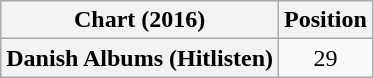<table class="wikitable plainrowheaders" style="text-align:center">
<tr>
<th scope="col">Chart (2016)</th>
<th scope="col">Position</th>
</tr>
<tr>
<th scope="row">Danish Albums (Hitlisten)</th>
<td>29</td>
</tr>
</table>
